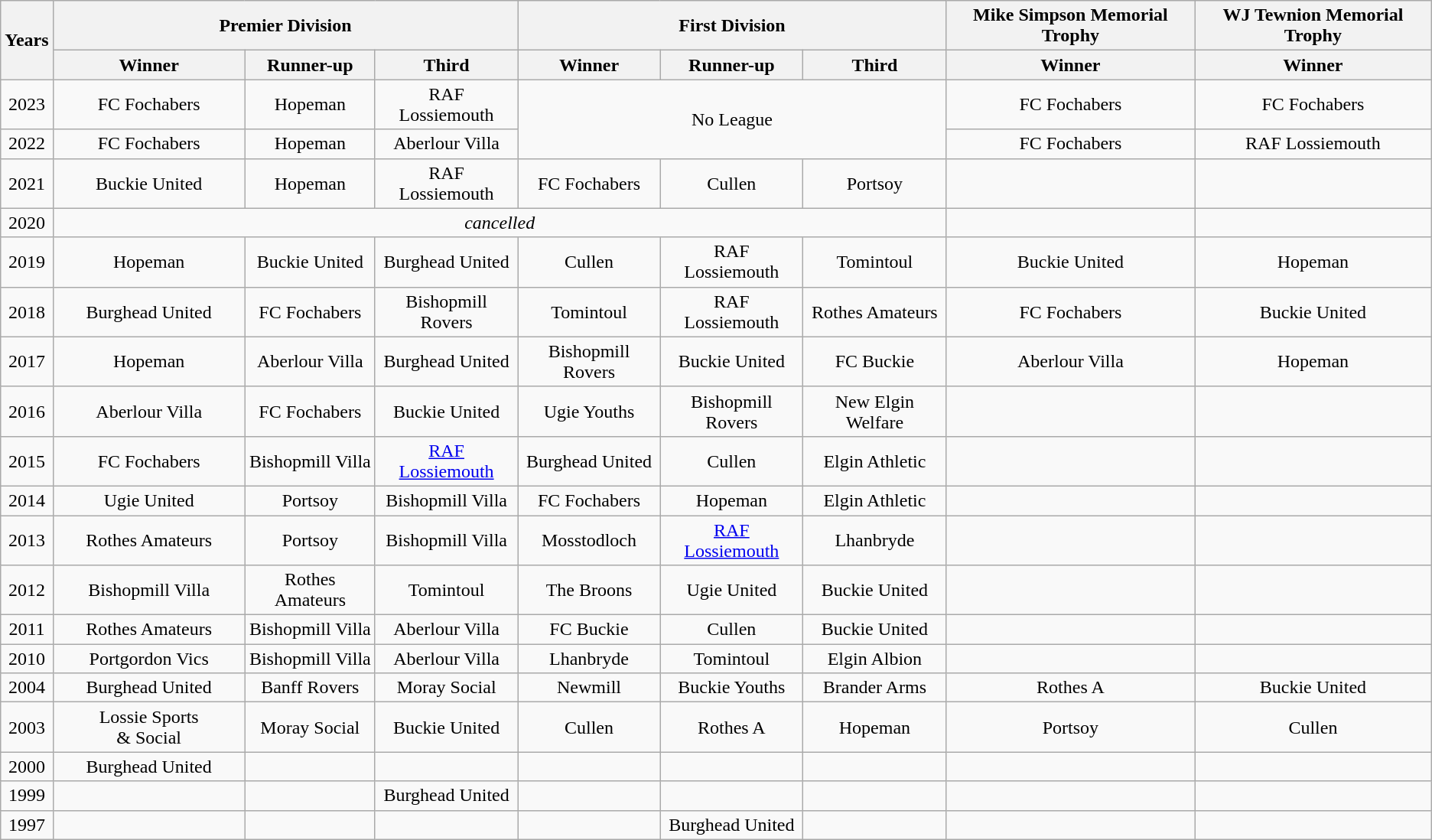<table class="wikitable" style="text-align: center;">
<tr>
<th rowspan="2">Years</th>
<th colspan="3">Premier Division</th>
<th colspan="3">First Division</th>
<th>Mike Simpson Memorial Trophy</th>
<th>WJ Tewnion Memorial Trophy</th>
</tr>
<tr>
<th rowspan="1" width="160">Winner</th>
<th rowspan="1width=160">Runner-up</th>
<th rowspan="1width=160">Third</th>
<th rowspan="1">Winner</th>
<th>Runner-up</th>
<th>Third</th>
<th>Winner</th>
<th>Winner</th>
</tr>
<tr>
<td>2023</td>
<td>FC Fochabers</td>
<td>Hopeman</td>
<td>RAF Lossiemouth</td>
<td colspan="3" rowspan="2">No League</td>
<td>FC Fochabers</td>
<td>FC Fochabers</td>
</tr>
<tr>
<td>2022</td>
<td>FC Fochabers</td>
<td>Hopeman</td>
<td>Aberlour Villa</td>
<td>FC Fochabers</td>
<td>RAF Lossiemouth</td>
</tr>
<tr>
<td>2021</td>
<td>Buckie United</td>
<td>Hopeman</td>
<td>RAF Lossiemouth</td>
<td>FC Fochabers</td>
<td>Cullen</td>
<td>Portsoy</td>
<td></td>
<td></td>
</tr>
<tr>
<td>2020</td>
<td colspan="6"><em>cancelled</em></td>
<td></td>
<td></td>
</tr>
<tr>
<td>2019</td>
<td>Hopeman</td>
<td>Buckie United</td>
<td>Burghead United</td>
<td>Cullen</td>
<td>RAF Lossiemouth</td>
<td>Tomintoul</td>
<td>Buckie United</td>
<td>Hopeman</td>
</tr>
<tr>
<td>2018</td>
<td>Burghead United</td>
<td>FC Fochabers</td>
<td>Bishopmill Rovers</td>
<td>Tomintoul</td>
<td>RAF Lossiemouth</td>
<td>Rothes Amateurs</td>
<td>FC Fochabers</td>
<td>Buckie United</td>
</tr>
<tr>
<td>2017</td>
<td>Hopeman</td>
<td>Aberlour Villa</td>
<td>Burghead United</td>
<td>Bishopmill Rovers</td>
<td>Buckie United</td>
<td>FC Buckie</td>
<td>Aberlour Villa</td>
<td>Hopeman</td>
</tr>
<tr>
<td>2016</td>
<td>Aberlour Villa</td>
<td>FC Fochabers</td>
<td>Buckie United</td>
<td>Ugie Youths</td>
<td>Bishopmill Rovers</td>
<td>New Elgin Welfare</td>
<td></td>
<td></td>
</tr>
<tr>
<td>2015</td>
<td>FC Fochabers</td>
<td>Bishopmill Villa</td>
<td><a href='#'>RAF Lossiemouth</a></td>
<td>Burghead United</td>
<td>Cullen</td>
<td>Elgin Athletic</td>
<td></td>
<td></td>
</tr>
<tr>
<td>2014</td>
<td>Ugie United</td>
<td>Portsoy</td>
<td>Bishopmill Villa</td>
<td>FC Fochabers</td>
<td>Hopeman</td>
<td>Elgin Athletic</td>
<td></td>
<td></td>
</tr>
<tr>
<td>2013</td>
<td>Rothes Amateurs</td>
<td>Portsoy</td>
<td>Bishopmill Villa</td>
<td>Mosstodloch</td>
<td><a href='#'>RAF Lossiemouth</a></td>
<td>Lhanbryde</td>
<td></td>
<td></td>
</tr>
<tr>
<td>2012</td>
<td>Bishopmill Villa</td>
<td>Rothes Amateurs</td>
<td>Tomintoul</td>
<td>The Broons</td>
<td>Ugie United</td>
<td>Buckie United</td>
<td></td>
<td></td>
</tr>
<tr>
<td>2011</td>
<td>Rothes Amateurs</td>
<td>Bishopmill Villa</td>
<td>Aberlour Villa</td>
<td>FC Buckie</td>
<td>Cullen</td>
<td>Buckie United</td>
<td></td>
<td></td>
</tr>
<tr>
<td>2010</td>
<td>Portgordon Vics</td>
<td>Bishopmill Villa</td>
<td>Aberlour Villa</td>
<td>Lhanbryde</td>
<td>Tomintoul</td>
<td>Elgin Albion</td>
<td></td>
<td></td>
</tr>
<tr>
<td>2004</td>
<td>Burghead United</td>
<td>Banff Rovers</td>
<td>Moray Social</td>
<td>Newmill</td>
<td>Buckie Youths</td>
<td>Brander Arms</td>
<td>Rothes A</td>
<td>Buckie United</td>
</tr>
<tr>
<td>2003</td>
<td>Lossie Sports<br>& Social</td>
<td>Moray Social</td>
<td>Buckie United</td>
<td>Cullen</td>
<td>Rothes A</td>
<td>Hopeman</td>
<td>Portsoy</td>
<td>Cullen</td>
</tr>
<tr>
<td>2000</td>
<td>Burghead United</td>
<td></td>
<td></td>
<td></td>
<td></td>
<td></td>
<td></td>
<td></td>
</tr>
<tr>
<td>1999</td>
<td></td>
<td></td>
<td>Burghead United</td>
<td></td>
<td></td>
<td></td>
<td></td>
<td></td>
</tr>
<tr>
<td>1997</td>
<td></td>
<td></td>
<td></td>
<td></td>
<td>Burghead United</td>
<td></td>
<td></td>
<td></td>
</tr>
</table>
